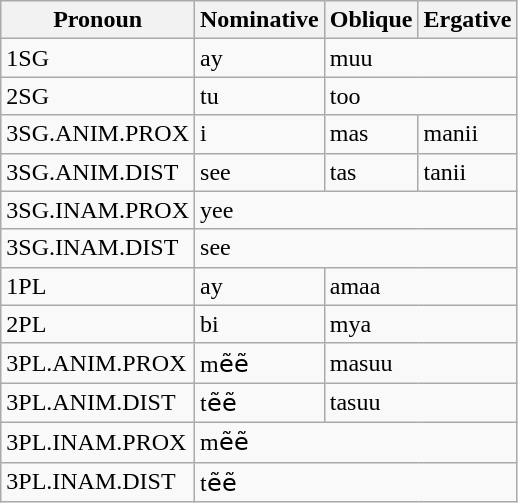<table class="wikitable">
<tr>
<th>Pronoun</th>
<th>Nominative</th>
<th>Oblique</th>
<th>Ergative</th>
</tr>
<tr>
<td>1SG</td>
<td>ay</td>
<td colspan="2">muu</td>
</tr>
<tr>
<td>2SG</td>
<td>tu</td>
<td colspan="2">too</td>
</tr>
<tr>
<td>3SG.ANIM.PROX</td>
<td>i</td>
<td>mas</td>
<td>manii</td>
</tr>
<tr>
<td>3SG.ANIM.DIST</td>
<td>see</td>
<td>tas</td>
<td>tanii</td>
</tr>
<tr>
<td>3SG.INAM.PROX</td>
<td colspan="3">yee</td>
</tr>
<tr>
<td>3SG.INAM.DIST</td>
<td colspan="3">see</td>
</tr>
<tr>
<td>1PL</td>
<td>ay</td>
<td colspan="2">amaa</td>
</tr>
<tr>
<td>2PL</td>
<td>bi</td>
<td colspan="2">mya</td>
</tr>
<tr>
<td>3PL.ANIM.PROX</td>
<td>mẽẽ</td>
<td colspan="2">masuu</td>
</tr>
<tr>
<td>3PL.ANIM.DIST</td>
<td>tẽẽ</td>
<td colspan="2">tasuu</td>
</tr>
<tr>
<td>3PL.INAM.PROX</td>
<td colspan="3">mẽẽ</td>
</tr>
<tr>
<td>3PL.INAM.DIST</td>
<td colspan="3">tẽẽ</td>
</tr>
</table>
